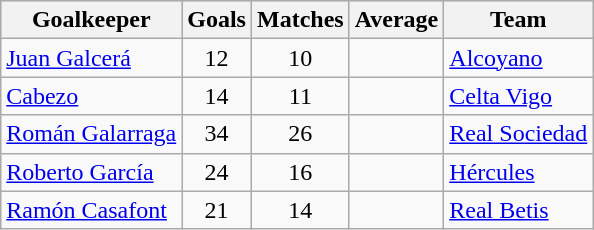<table class="wikitable sortable" class="wikitable">
<tr style="background:#ccc; text-align:center;">
<th>Goalkeeper</th>
<th>Goals</th>
<th>Matches</th>
<th>Average</th>
<th>Team</th>
</tr>
<tr>
<td> <a href='#'>Juan Galcerá</a></td>
<td style="text-align:center;">12</td>
<td style="text-align:center;">10</td>
<td style="text-align:center;"></td>
<td><a href='#'>Alcoyano</a></td>
</tr>
<tr>
<td> <a href='#'>Cabezo</a></td>
<td style="text-align:center;">14</td>
<td style="text-align:center;">11</td>
<td style="text-align:center;"></td>
<td><a href='#'>Celta Vigo</a></td>
</tr>
<tr>
<td> <a href='#'>Román Galarraga</a></td>
<td style="text-align:center;">34</td>
<td style="text-align:center;">26</td>
<td style="text-align:center;"></td>
<td><a href='#'>Real Sociedad</a></td>
</tr>
<tr>
<td> <a href='#'>Roberto García</a></td>
<td style="text-align:center;">24</td>
<td style="text-align:center;">16</td>
<td style="text-align:center;"></td>
<td><a href='#'>Hércules</a></td>
</tr>
<tr>
<td> <a href='#'>Ramón Casafont</a></td>
<td style="text-align:center;">21</td>
<td style="text-align:center;">14</td>
<td style="text-align:center;"></td>
<td><a href='#'>Real Betis</a></td>
</tr>
</table>
